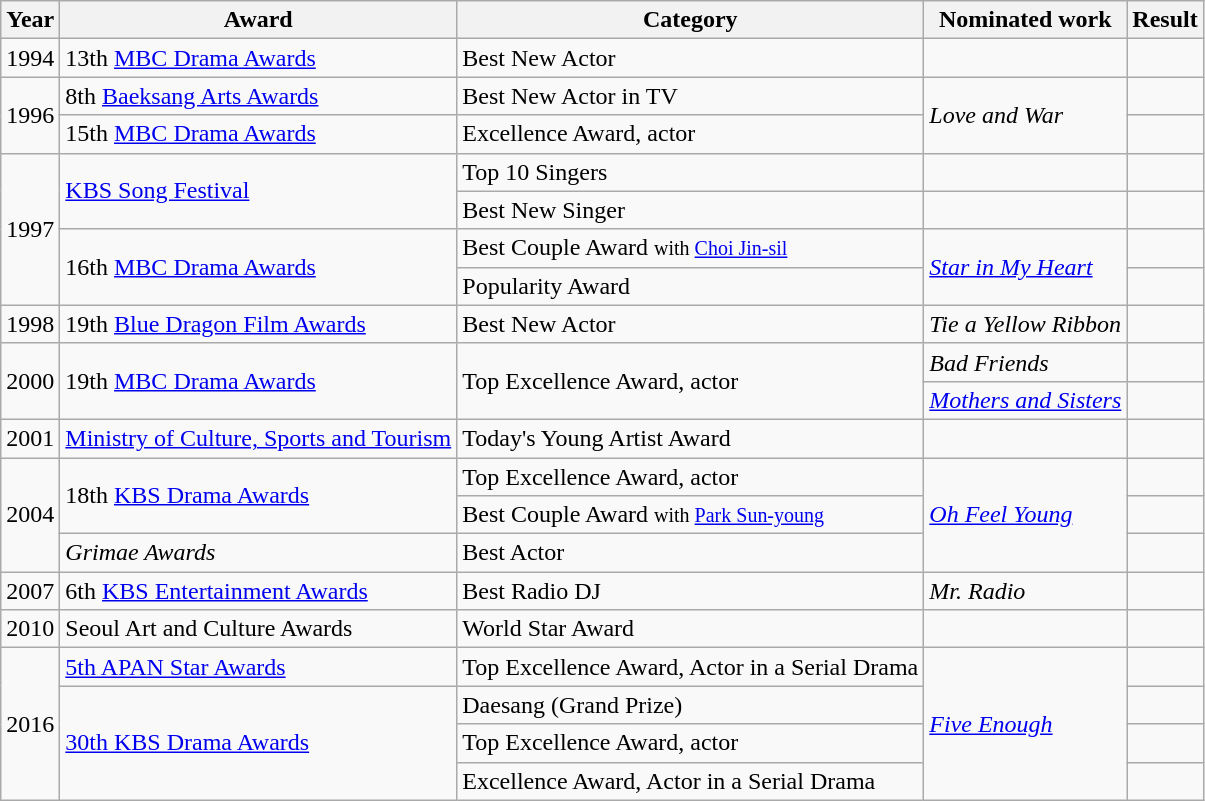<table class="wikitable">
<tr>
<th>Year</th>
<th>Award</th>
<th>Category</th>
<th>Nominated work</th>
<th>Result</th>
</tr>
<tr>
<td>1994</td>
<td>13th <a href='#'>MBC Drama Awards</a></td>
<td>Best New Actor</td>
<td></td>
<td></td>
</tr>
<tr>
<td rowspan='2'>1996</td>
<td>8th <a href='#'>Baeksang Arts Awards</a></td>
<td>Best New Actor in TV</td>
<td rowspan='2'><em>Love and War</em></td>
<td></td>
</tr>
<tr>
<td>15th <a href='#'>MBC Drama Awards</a></td>
<td>Excellence Award, actor</td>
<td></td>
</tr>
<tr>
<td rowspan='4'>1997</td>
<td rowspan='2'><a href='#'>KBS Song Festival</a></td>
<td>Top 10 Singers</td>
<td></td>
<td></td>
</tr>
<tr>
<td>Best New Singer</td>
<td></td>
<td></td>
</tr>
<tr>
<td rowspan='2'>16th <a href='#'>MBC Drama Awards</a></td>
<td>Best Couple Award <small>with <a href='#'>Choi Jin-sil</a></small></td>
<td rowspan='2'><em><a href='#'>Star in My Heart</a></em></td>
<td></td>
</tr>
<tr>
<td>Popularity Award</td>
<td></td>
</tr>
<tr>
<td>1998</td>
<td>19th <a href='#'>Blue Dragon Film Awards</a></td>
<td>Best New Actor</td>
<td><em>Tie a Yellow Ribbon</em></td>
<td></td>
</tr>
<tr>
<td rowspan='2'>2000</td>
<td rowspan='2'>19th <a href='#'>MBC Drama Awards</a></td>
<td rowspan='2'>Top Excellence Award, actor</td>
<td><em>Bad Friends</em></td>
<td></td>
</tr>
<tr>
<td><em><a href='#'>Mothers and Sisters</a></em></td>
<td></td>
</tr>
<tr>
<td>2001</td>
<td><a href='#'>Ministry of Culture, Sports and Tourism</a></td>
<td>Today's Young Artist Award</td>
<td></td>
<td></td>
</tr>
<tr>
<td rowspan='3'>2004</td>
<td rowspan='2'>18th <a href='#'>KBS Drama Awards</a></td>
<td>Top Excellence Award, actor</td>
<td rowspan='3'><em><a href='#'>Oh Feel Young</a></em></td>
<td></td>
</tr>
<tr>
<td>Best Couple Award <small>with <a href='#'>Park Sun-young</a></small></td>
<td></td>
</tr>
<tr>
<td><em>Grimae Awards</em></td>
<td>Best Actor</td>
<td></td>
</tr>
<tr>
<td>2007</td>
<td>6th <a href='#'>KBS Entertainment Awards</a></td>
<td>Best Radio DJ</td>
<td><em>Mr. Radio</em></td>
<td></td>
</tr>
<tr>
<td>2010</td>
<td>Seoul Art and Culture Awards</td>
<td>World Star Award</td>
<td></td>
<td></td>
</tr>
<tr>
<td rowspan='4'>2016</td>
<td><a href='#'>5th APAN Star Awards</a></td>
<td>Top Excellence Award, Actor in a Serial Drama</td>
<td rowspan='4'><em><a href='#'>Five Enough</a></em></td>
<td></td>
</tr>
<tr>
<td rowspan='3'><a href='#'>30th KBS Drama Awards</a></td>
<td>Daesang (Grand Prize)</td>
<td></td>
</tr>
<tr>
<td>Top Excellence Award, actor</td>
<td></td>
</tr>
<tr>
<td>Excellence Award, Actor in a Serial Drama</td>
<td></td>
</tr>
</table>
